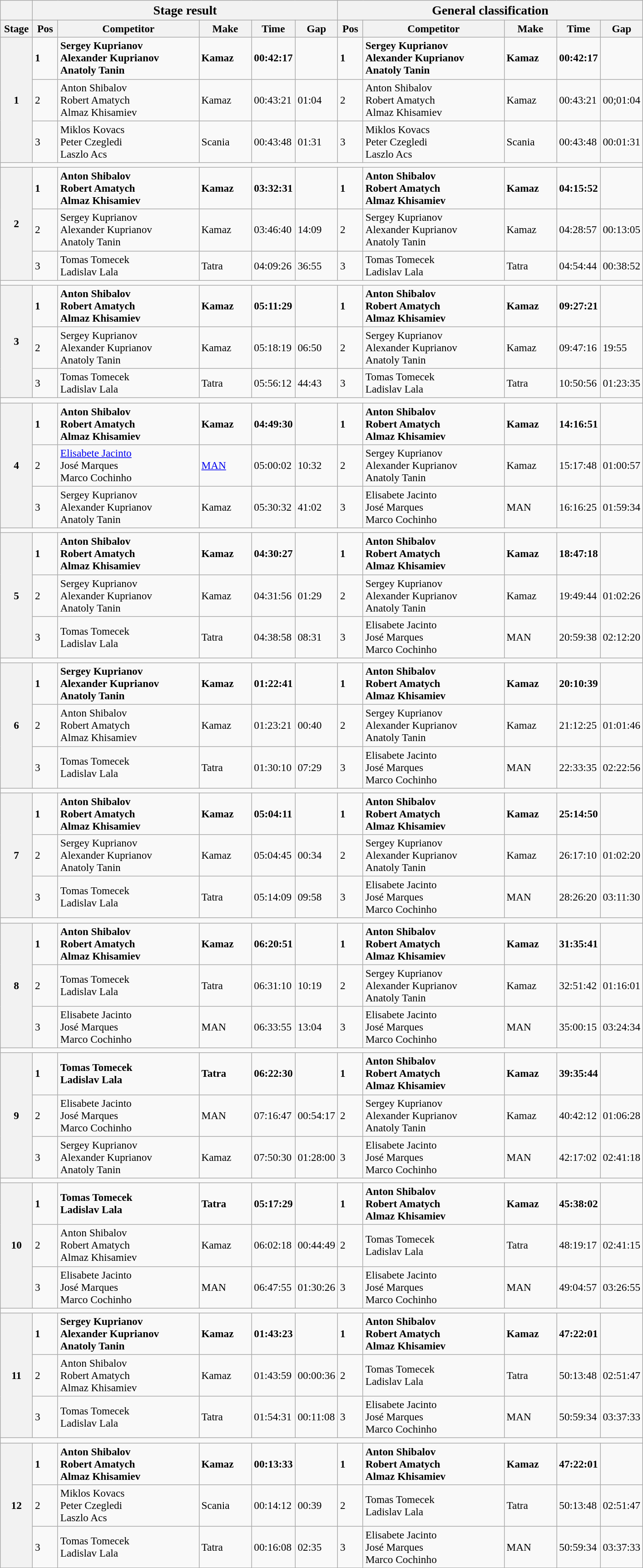<table class="wikitable" style="font-size:97%;">
<tr>
<th></th>
<th colspan=5><big>Stage result </big></th>
<th colspan=5><big>General classification</big></th>
</tr>
<tr>
<th width="40px">Stage</th>
<th width="30px">Pos</th>
<th width="200px">Competitor</th>
<th width="70px">Make</th>
<th width="40px">Time</th>
<th width="40px">Gap</th>
<th width="30px">Pos</th>
<th width="200px">Competitor</th>
<th width="70px">Make</th>
<th width="40px">Time</th>
<th width="40px">Gap</th>
</tr>
<tr>
<th rowspan=3>1</th>
<td><strong>1</strong></td>
<td><strong> Sergey Kuprianov<br> Alexander Kuprianov<br> Anatoly Tanin</strong></td>
<td><strong>Kamaz</strong></td>
<td><strong>00:42:17</strong></td>
<td></td>
<td><strong>1</strong></td>
<td><strong> Sergey Kuprianov<br> Alexander Kuprianov<br> Anatoly Tanin</strong></td>
<td><strong>Kamaz</strong></td>
<td><strong>00:42:17</strong></td>
<td></td>
</tr>
<tr>
<td>2</td>
<td> Anton Shibalov<br> Robert Amatych<br> Almaz Khisamiev</td>
<td>Kamaz</td>
<td>00:43:21</td>
<td>01:04</td>
<td>2</td>
<td> Anton Shibalov<br> Robert Amatych<br> Almaz Khisamiev</td>
<td>Kamaz</td>
<td>00:43:21</td>
<td>00;01:04</td>
</tr>
<tr>
<td>3</td>
<td> Miklos Kovacs<br> Peter Czegledi<br> Laszlo Acs</td>
<td>Scania</td>
<td>00:43:48</td>
<td>01:31</td>
<td>3</td>
<td> Miklos Kovacs<br> Peter Czegledi<br> Laszlo Acs</td>
<td>Scania</td>
<td>00:43:48</td>
<td>00:01:31</td>
</tr>
<tr>
<td colspan=11></td>
</tr>
<tr>
<th rowspan=3>2</th>
<td><strong>1</strong></td>
<td><strong> Anton Shibalov<br> Robert Amatych<br> Almaz Khisamiev</strong></td>
<td><strong>Kamaz</strong></td>
<td><strong>03:32:31</strong></td>
<td></td>
<td><strong>1</strong></td>
<td><strong> Anton Shibalov<br> Robert Amatych<br> Almaz Khisamiev</strong></td>
<td><strong>Kamaz</strong></td>
<td><strong>04:15:52</strong></td>
<td></td>
</tr>
<tr>
<td>2</td>
<td> Sergey Kuprianov<br> Alexander Kuprianov<br> Anatoly Tanin</td>
<td>Kamaz</td>
<td>03:46:40</td>
<td>14:09</td>
<td>2</td>
<td> Sergey Kuprianov<br> Alexander Kuprianov<br> Anatoly Tanin</td>
<td>Kamaz</td>
<td>04:28:57</td>
<td>00:13:05</td>
</tr>
<tr>
<td>3</td>
<td> Tomas Tomecek<br> Ladislav Lala</td>
<td>Tatra</td>
<td>04:09:26</td>
<td>36:55</td>
<td>3</td>
<td> Tomas Tomecek<br> Ladislav Lala</td>
<td>Tatra</td>
<td>04:54:44</td>
<td>00:38:52</td>
</tr>
<tr>
<td colspan=11></td>
</tr>
<tr>
<th rowspan=3>3</th>
<td><strong>1</strong></td>
<td><strong> Anton Shibalov<br> Robert Amatych<br> Almaz Khisamiev</strong></td>
<td><strong>Kamaz</strong></td>
<td><strong>05:11:29</strong></td>
<td></td>
<td><strong>1</strong></td>
<td><strong> Anton Shibalov<br> Robert Amatych<br> Almaz Khisamiev</strong></td>
<td><strong>Kamaz</strong></td>
<td><strong>09:27:21</strong></td>
<td></td>
</tr>
<tr>
<td>2</td>
<td> Sergey Kuprianov<br> Alexander Kuprianov<br> Anatoly Tanin</td>
<td>Kamaz</td>
<td>05:18:19</td>
<td>06:50</td>
<td>2</td>
<td> Sergey Kuprianov<br> Alexander Kuprianov<br> Anatoly Tanin</td>
<td>Kamaz</td>
<td>09:47:16</td>
<td>19:55</td>
</tr>
<tr>
<td>3</td>
<td> Tomas Tomecek<br> Ladislav Lala</td>
<td>Tatra</td>
<td>05:56:12</td>
<td>44:43</td>
<td>3</td>
<td> Tomas Tomecek<br> Ladislav Lala</td>
<td>Tatra</td>
<td>10:50:56</td>
<td>01:23:35</td>
</tr>
<tr>
<td colspan=11></td>
</tr>
<tr>
<th rowspan=3>4</th>
<td><strong>1</strong></td>
<td><strong> Anton Shibalov<br> Robert Amatych<br> Almaz Khisamiev</strong></td>
<td><strong>Kamaz</strong></td>
<td><strong>04:49:30</strong></td>
<td></td>
<td><strong>1</strong></td>
<td><strong> Anton Shibalov<br> Robert Amatych<br> Almaz Khisamiev</strong></td>
<td><strong>Kamaz</strong></td>
<td><strong>14:16:51</strong></td>
<td></td>
</tr>
<tr>
<td>2</td>
<td> <a href='#'>Elisabete Jacinto</a><br> José Marques<br> Marco Cochinho</td>
<td><a href='#'>MAN</a></td>
<td>05:00:02</td>
<td>10:32</td>
<td>2</td>
<td> Sergey Kuprianov<br> Alexander Kuprianov<br> Anatoly Tanin</td>
<td>Kamaz</td>
<td>15:17:48</td>
<td>01:00:57</td>
</tr>
<tr>
<td>3</td>
<td> Sergey Kuprianov<br> Alexander Kuprianov<br> Anatoly Tanin</td>
<td>Kamaz</td>
<td>05:30:32</td>
<td>41:02</td>
<td>3</td>
<td> Elisabete Jacinto<br> José Marques<br> Marco Cochinho</td>
<td>MAN</td>
<td>16:16:25</td>
<td>01:59:34</td>
</tr>
<tr>
<td colspan=11></td>
</tr>
<tr>
<th rowspan=3>5</th>
<td><strong>1</strong></td>
<td><strong> Anton Shibalov<br> Robert Amatych<br> Almaz Khisamiev</strong></td>
<td><strong>Kamaz</strong></td>
<td><strong>04:30:27</strong></td>
<td></td>
<td><strong>1</strong></td>
<td><strong> Anton Shibalov<br> Robert Amatych<br> Almaz Khisamiev</strong></td>
<td><strong>Kamaz</strong></td>
<td><strong>18:47:18</strong></td>
<td></td>
</tr>
<tr>
<td>2</td>
<td> Sergey Kuprianov<br> Alexander Kuprianov<br> Anatoly Tanin</td>
<td>Kamaz</td>
<td>04:31:56</td>
<td>01:29</td>
<td>2</td>
<td> Sergey Kuprianov<br> Alexander Kuprianov<br> Anatoly Tanin</td>
<td>Kamaz</td>
<td>19:49:44</td>
<td>01:02:26</td>
</tr>
<tr>
<td>3</td>
<td> Tomas Tomecek<br> Ladislav Lala</td>
<td>Tatra</td>
<td>04:38:58</td>
<td>08:31</td>
<td>3</td>
<td> Elisabete Jacinto<br> José Marques<br> Marco Cochinho</td>
<td>MAN</td>
<td>20:59:38</td>
<td>02:12:20</td>
</tr>
<tr>
<td colspan=11></td>
</tr>
<tr>
<th rowspan=3>6</th>
<td><strong>1</strong></td>
<td><strong> Sergey Kuprianov<br> Alexander Kuprianov<br> Anatoly Tanin</strong></td>
<td><strong>Kamaz</strong></td>
<td><strong>01:22:41</strong></td>
<td></td>
<td><strong>1</strong></td>
<td><strong> Anton Shibalov<br> Robert Amatych<br> Almaz Khisamiev</strong></td>
<td><strong>Kamaz</strong></td>
<td><strong>20:10:39</strong></td>
<td></td>
</tr>
<tr>
<td>2</td>
<td> Anton Shibalov<br> Robert Amatych<br> Almaz Khisamiev</td>
<td>Kamaz</td>
<td>01:23:21</td>
<td>00:40</td>
<td>2</td>
<td> Sergey Kuprianov<br> Alexander Kuprianov<br> Anatoly Tanin</td>
<td>Kamaz</td>
<td>21:12:25</td>
<td>01:01:46</td>
</tr>
<tr>
<td>3</td>
<td> Tomas Tomecek<br> Ladislav Lala</td>
<td>Tatra</td>
<td>01:30:10</td>
<td>07:29</td>
<td>3</td>
<td> Elisabete Jacinto<br> José Marques<br> Marco Cochinho</td>
<td>MAN</td>
<td>22:33:35</td>
<td>02:22:56</td>
</tr>
<tr>
<td colspan=11></td>
</tr>
<tr>
<th rowspan=3>7</th>
<td><strong>1</strong></td>
<td><strong> Anton Shibalov<br> Robert Amatych<br> Almaz Khisamiev</strong></td>
<td><strong>Kamaz</strong></td>
<td><strong>05:04:11</strong></td>
<td></td>
<td><strong>1</strong></td>
<td><strong> Anton Shibalov<br> Robert Amatych<br> Almaz Khisamiev</strong></td>
<td><strong>Kamaz</strong></td>
<td><strong>25:14:50</strong></td>
<td></td>
</tr>
<tr>
<td>2</td>
<td> Sergey Kuprianov<br> Alexander Kuprianov<br> Anatoly Tanin</td>
<td>Kamaz</td>
<td>05:04:45</td>
<td>00:34</td>
<td>2</td>
<td> Sergey Kuprianov<br> Alexander Kuprianov<br> Anatoly Tanin</td>
<td>Kamaz</td>
<td>26:17:10</td>
<td>01:02:20</td>
</tr>
<tr>
<td>3</td>
<td> Tomas Tomecek<br> Ladislav Lala</td>
<td>Tatra</td>
<td>05:14:09</td>
<td>09:58</td>
<td>3</td>
<td> Elisabete Jacinto<br> José Marques<br> Marco Cochinho</td>
<td>MAN</td>
<td>28:26:20</td>
<td>03:11:30</td>
</tr>
<tr>
<td colspan=11></td>
</tr>
<tr>
<th rowspan=3>8</th>
<td><strong>1</strong></td>
<td><strong> Anton Shibalov<br> Robert Amatych<br> Almaz Khisamiev</strong></td>
<td><strong>Kamaz</strong></td>
<td><strong>06:20:51</strong></td>
<td></td>
<td><strong>1</strong></td>
<td><strong> Anton Shibalov<br> Robert Amatych<br> Almaz Khisamiev</strong></td>
<td><strong>Kamaz</strong></td>
<td><strong>31:35:41</strong></td>
<td></td>
</tr>
<tr>
<td>2</td>
<td> Tomas Tomecek<br> Ladislav Lala</td>
<td>Tatra</td>
<td>06:31:10</td>
<td>10:19</td>
<td>2</td>
<td> Sergey Kuprianov<br> Alexander Kuprianov<br> Anatoly Tanin</td>
<td>Kamaz</td>
<td>32:51:42</td>
<td>01:16:01</td>
</tr>
<tr>
<td>3</td>
<td> Elisabete Jacinto<br> José Marques<br> Marco Cochinho</td>
<td>MAN</td>
<td>06:33:55</td>
<td>13:04</td>
<td>3</td>
<td> Elisabete Jacinto<br> José Marques<br> Marco Cochinho</td>
<td>MAN</td>
<td>35:00:15</td>
<td>03:24:34</td>
</tr>
<tr>
<td colspan=11></td>
</tr>
<tr>
<th rowspan=3>9</th>
<td><strong>1</strong></td>
<td><strong> Tomas Tomecek<br> Ladislav Lala</strong></td>
<td><strong>Tatra</strong></td>
<td><strong>06:22:30</strong></td>
<td></td>
<td><strong>1</strong></td>
<td><strong> Anton Shibalov<br> Robert Amatych<br> Almaz Khisamiev</strong></td>
<td><strong>Kamaz</strong></td>
<td><strong>39:35:44</strong></td>
<td></td>
</tr>
<tr>
<td>2</td>
<td> Elisabete Jacinto<br> José Marques<br> Marco Cochinho</td>
<td>MAN</td>
<td>07:16:47</td>
<td>00:54:17</td>
<td>2</td>
<td> Sergey Kuprianov<br> Alexander Kuprianov<br> Anatoly Tanin</td>
<td>Kamaz</td>
<td>40:42:12</td>
<td>01:06:28</td>
</tr>
<tr>
<td>3</td>
<td> Sergey Kuprianov<br> Alexander Kuprianov<br> Anatoly Tanin</td>
<td>Kamaz</td>
<td>07:50:30</td>
<td>01:28:00</td>
<td>3</td>
<td> Elisabete Jacinto<br> José Marques<br> Marco Cochinho</td>
<td>MAN</td>
<td>42:17:02</td>
<td>02:41:18</td>
</tr>
<tr>
<td colspan=11></td>
</tr>
<tr>
<th rowspan=3>10</th>
<td><strong>1</strong></td>
<td><strong> Tomas Tomecek<br> Ladislav Lala</strong></td>
<td><strong>Tatra</strong></td>
<td><strong>05:17:29</strong></td>
<td></td>
<td><strong>1</strong></td>
<td><strong> Anton Shibalov<br> Robert Amatych<br> Almaz Khisamiev</strong></td>
<td><strong>Kamaz</strong></td>
<td><strong>45:38:02</strong></td>
<td></td>
</tr>
<tr>
<td>2</td>
<td> Anton Shibalov<br> Robert Amatych<br> Almaz Khisamiev</td>
<td>Kamaz</td>
<td>06:02:18</td>
<td>00:44:49</td>
<td>2</td>
<td> Tomas Tomecek<br> Ladislav Lala</td>
<td>Tatra</td>
<td>48:19:17</td>
<td>02:41:15</td>
</tr>
<tr>
<td>3</td>
<td> Elisabete Jacinto<br> José Marques<br> Marco Cochinho</td>
<td>MAN</td>
<td>06:47:55</td>
<td>01:30:26</td>
<td>3</td>
<td> Elisabete Jacinto<br> José Marques<br> Marco Cochinho</td>
<td>MAN</td>
<td>49:04:57</td>
<td>03:26:55</td>
</tr>
<tr>
<td colspan=11></td>
</tr>
<tr>
<th rowspan=3>11</th>
<td><strong>1</strong></td>
<td><strong> Sergey Kuprianov<br> Alexander Kuprianov<br> Anatoly Tanin</strong></td>
<td><strong>Kamaz</strong></td>
<td><strong>01:43:23</strong></td>
<td></td>
<td><strong>1</strong></td>
<td><strong> Anton Shibalov<br> Robert Amatych<br> Almaz Khisamiev</strong></td>
<td><strong>Kamaz</strong></td>
<td><strong>47:22:01</strong></td>
<td></td>
</tr>
<tr>
<td>2</td>
<td> Anton Shibalov<br> Robert Amatych<br> Almaz Khisamiev</td>
<td>Kamaz</td>
<td>01:43:59</td>
<td>00:00:36</td>
<td>2</td>
<td> Tomas Tomecek<br> Ladislav Lala</td>
<td>Tatra</td>
<td>50:13:48</td>
<td>02:51:47</td>
</tr>
<tr>
<td>3</td>
<td> Tomas Tomecek<br> Ladislav Lala</td>
<td>Tatra</td>
<td>01:54:31</td>
<td>00:11:08</td>
<td>3</td>
<td> Elisabete Jacinto<br> José Marques<br> Marco Cochinho</td>
<td>MAN</td>
<td>50:59:34</td>
<td>03:37:33</td>
</tr>
<tr>
<td colspan=11></td>
</tr>
<tr>
<th rowspan=3>12</th>
<td><strong>1</strong></td>
<td><strong> Anton Shibalov<br> Robert Amatych<br> Almaz Khisamiev</strong></td>
<td><strong>Kamaz</strong></td>
<td><strong>00:13:33</strong></td>
<td></td>
<td><strong>1</strong></td>
<td><strong> Anton Shibalov<br> Robert Amatych<br> Almaz Khisamiev</strong></td>
<td><strong>Kamaz</strong></td>
<td><strong>47:22:01</strong></td>
<td></td>
</tr>
<tr>
<td>2</td>
<td> Miklos Kovacs<br> Peter Czegledi<br> Laszlo Acs</td>
<td>Scania</td>
<td>00:14:12</td>
<td>00:39</td>
<td>2</td>
<td> Tomas Tomecek<br> Ladislav Lala</td>
<td>Tatra</td>
<td>50:13:48</td>
<td>02:51:47</td>
</tr>
<tr>
<td>3</td>
<td> Tomas Tomecek<br> Ladislav Lala</td>
<td>Tatra</td>
<td>00:16:08</td>
<td>02:35</td>
<td>3</td>
<td> Elisabete Jacinto<br> José Marques<br> Marco Cochinho</td>
<td>MAN</td>
<td>50:59:34</td>
<td>03:37:33</td>
</tr>
</table>
